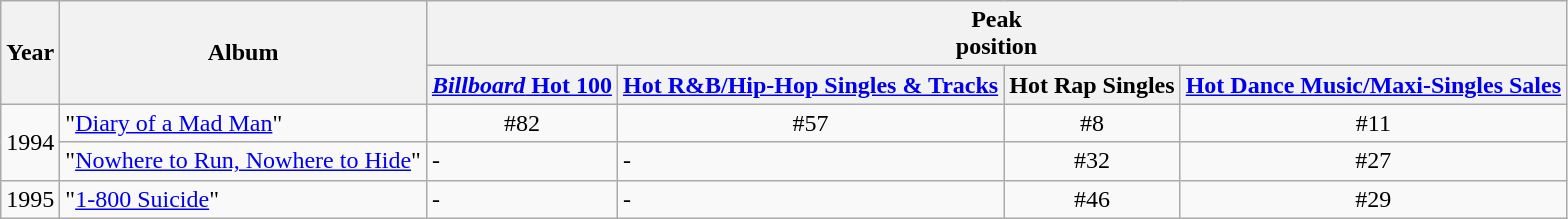<table class="wikitable">
<tr>
<th rowspan="2">Year</th>
<th rowspan="2">Album</th>
<th colspan="4">Peak<br>position</th>
</tr>
<tr>
<th><a href='#'><em>Billboard</em> Hot 100</a></th>
<th><a href='#'>Hot R&B/Hip-Hop Singles & Tracks</a></th>
<th>Hot Rap Singles</th>
<th><a href='#'>Hot Dance Music/Maxi-Singles Sales</a></th>
</tr>
<tr>
<td rowspan="2">1994</td>
<td>"<a href='#'>Diary of a Mad Man</a>"</td>
<td align="center">#82</td>
<td align="center">#57</td>
<td align="center">#8</td>
<td align="center">#11</td>
</tr>
<tr>
<td>"<a href='#'>Nowhere to Run, Nowhere to Hide</a>"</td>
<td>-</td>
<td>-</td>
<td align="center">#32</td>
<td align="center">#27</td>
</tr>
<tr>
<td>1995</td>
<td>"<a href='#'>1-800 Suicide</a>"</td>
<td>-</td>
<td>-</td>
<td align="center">#46</td>
<td align="center">#29</td>
</tr>
</table>
